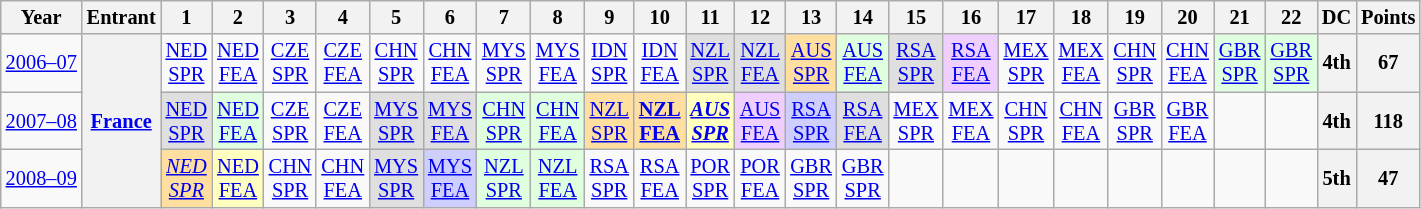<table class="wikitable" style="text-align:center; font-size:85%">
<tr>
<th>Year</th>
<th>Entrant</th>
<th>1</th>
<th>2</th>
<th>3</th>
<th>4</th>
<th>5</th>
<th>6</th>
<th>7</th>
<th>8</th>
<th>9</th>
<th>10</th>
<th>11</th>
<th>12</th>
<th>13</th>
<th>14</th>
<th>15</th>
<th>16</th>
<th>17</th>
<th>18</th>
<th>19</th>
<th>20</th>
<th>21</th>
<th>22</th>
<th>DC</th>
<th>Points</th>
</tr>
<tr>
<td nowrap><a href='#'>2006–07</a></td>
<th rowspan=3><a href='#'>France</a></th>
<td><a href='#'>NED<br>SPR</a></td>
<td><a href='#'>NED<br>FEA</a></td>
<td><a href='#'>CZE<br>SPR</a></td>
<td><a href='#'>CZE<br>FEA</a></td>
<td><a href='#'>CHN<br>SPR</a></td>
<td><a href='#'>CHN<br>FEA</a></td>
<td><a href='#'>MYS<br>SPR</a></td>
<td><a href='#'>MYS<br>FEA</a></td>
<td><a href='#'>IDN<br>SPR</a></td>
<td><a href='#'>IDN<br>FEA</a></td>
<td style="background:#DFDFDF;"><a href='#'>NZL<br>SPR</a><br></td>
<td style="background:#DFDFDF;"><a href='#'>NZL<br>FEA</a><br></td>
<td style="background:#FFDF9F;"><a href='#'>AUS<br>SPR</a><br></td>
<td style="background:#DFFFDF;"><a href='#'>AUS<br>FEA</a><br></td>
<td style="background:#DFDFDF;"><a href='#'>RSA<br>SPR</a><br></td>
<td style="background:#EFCFFF;"><a href='#'>RSA<br>FEA</a><br></td>
<td><a href='#'>MEX<br>SPR</a></td>
<td><a href='#'>MEX<br>FEA</a></td>
<td><a href='#'>CHN<br>SPR</a></td>
<td><a href='#'>CHN<br>FEA</a></td>
<td style="background:#DFFFDF;"><a href='#'>GBR<br>SPR</a><br></td>
<td style="background:#DFFFDF;"><a href='#'>GBR<br>SPR</a><br></td>
<th>4th</th>
<th>67</th>
</tr>
<tr>
<td nowrap><a href='#'>2007–08</a></td>
<td style="background:#DFDFDF;"><a href='#'>NED<br>SPR</a><br></td>
<td style="background:#DFFFDF;"><a href='#'>NED<br>FEA</a><br></td>
<td><a href='#'>CZE<br>SPR</a></td>
<td><a href='#'>CZE<br>FEA</a></td>
<td style="background:#DFDFDF;"><a href='#'>MYS<br>SPR</a><br></td>
<td style="background:#DFDFDF;"><a href='#'>MYS<br>FEA</a><br></td>
<td style="background:#DFFFDF;"><a href='#'>CHN<br>SPR</a><br></td>
<td style="background:#DFFFDF;"><a href='#'>CHN<br>FEA</a><br></td>
<td style="background:#FFDF9F;"><a href='#'>NZL<br>SPR</a><br></td>
<td style="background:#FFDF9F;"><strong><a href='#'>NZL<br>FEA</a></strong><br></td>
<td style="background:#FFFFBF;"><strong><em><a href='#'>AUS<br>SPR</a></em></strong><br></td>
<td style="background:#EFCFFF;"><a href='#'>AUS<br>FEA</a><br></td>
<td style="background:#CFCFFF;"><a href='#'>RSA<br>SPR</a><br></td>
<td style="background:#DFDFDF;"><a href='#'>RSA<br>FEA</a><br></td>
<td><a href='#'>MEX<br>SPR</a></td>
<td><a href='#'>MEX<br>FEA</a></td>
<td><a href='#'>CHN<br>SPR</a></td>
<td><a href='#'>CHN<br>FEA</a></td>
<td><a href='#'>GBR<br>SPR</a></td>
<td><a href='#'>GBR<br>FEA</a></td>
<td></td>
<td></td>
<th>4th</th>
<th>118</th>
</tr>
<tr>
<td nowrap><a href='#'>2008–09</a></td>
<td style="background:#FFDF9F;"><em><a href='#'>NED<br>SPR</a></em><br></td>
<td style="background:#FFFFBF;"><a href='#'>NED<br>FEA</a><br></td>
<td><a href='#'>CHN<br>SPR</a></td>
<td><a href='#'>CHN<br>FEA</a></td>
<td style="background:#DFDFDF;"><a href='#'>MYS<br>SPR</a><br></td>
<td style="background:#CFCFFF;"><a href='#'>MYS<br>FEA</a><br></td>
<td style="background:#DFFFDF;"><a href='#'>NZL<br>SPR</a><br></td>
<td style="background:#DFFFDF;"><a href='#'>NZL<br>FEA</a><br></td>
<td><a href='#'>RSA<br>SPR</a></td>
<td><a href='#'>RSA<br>FEA</a></td>
<td><a href='#'>POR<br>SPR</a></td>
<td><a href='#'>POR<br>FEA</a></td>
<td><a href='#'>GBR<br>SPR</a></td>
<td><a href='#'>GBR<br>SPR</a></td>
<td></td>
<td></td>
<td></td>
<td></td>
<td></td>
<td></td>
<td></td>
<td></td>
<th>5th</th>
<th>47</th>
</tr>
</table>
